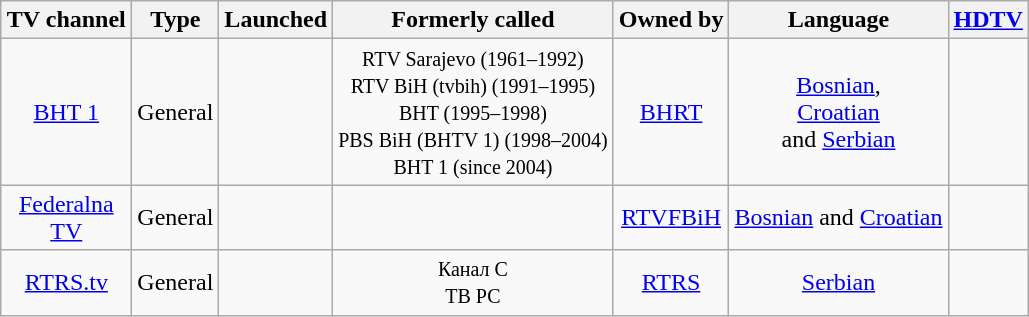<table class="sortable wikitable" style="font-size: 100%; text-align: center">
<tr>
<th width=80>TV channel</th>
<th>Type</th>
<th>Launched</th>
<th>Formerly called</th>
<th>Owned by</th>
<th>Language</th>
<th><a href='#'>HDTV</a></th>
</tr>
<tr>
<td><a href='#'>BHT 1</a></td>
<td>General</td>
<td></td>
<td><small>RTV Sarajevo (1961–1992)<br> RTV BiH (tvbih) (1991–1995)<br> BHT (1995–1998)<br> PBS BiH (BHTV 1) (1998–2004)<br> BHT 1 (since 2004)</small></td>
<td><a href='#'>BHRT</a></td>
<td><a href='#'>Bosnian</a>,<br> <a href='#'>Croatian</a><br> and <a href='#'>Serbian</a></td>
<td></td>
</tr>
<tr>
<td><a href='#'>Federalna TV</a></td>
<td>General</td>
<td></td>
<td></td>
<td><a href='#'>RTVFBiH</a></td>
<td><a href='#'>Bosnian</a> and <a href='#'>Croatian</a></td>
<td></td>
</tr>
<tr>
<td><a href='#'>RTRS.tv</a></td>
<td>General</td>
<td></td>
<td><small>Канал С<br>ТВ РС</small></td>
<td><a href='#'>RTRS</a></td>
<td><a href='#'>Serbian</a></td>
<td></td>
</tr>
</table>
